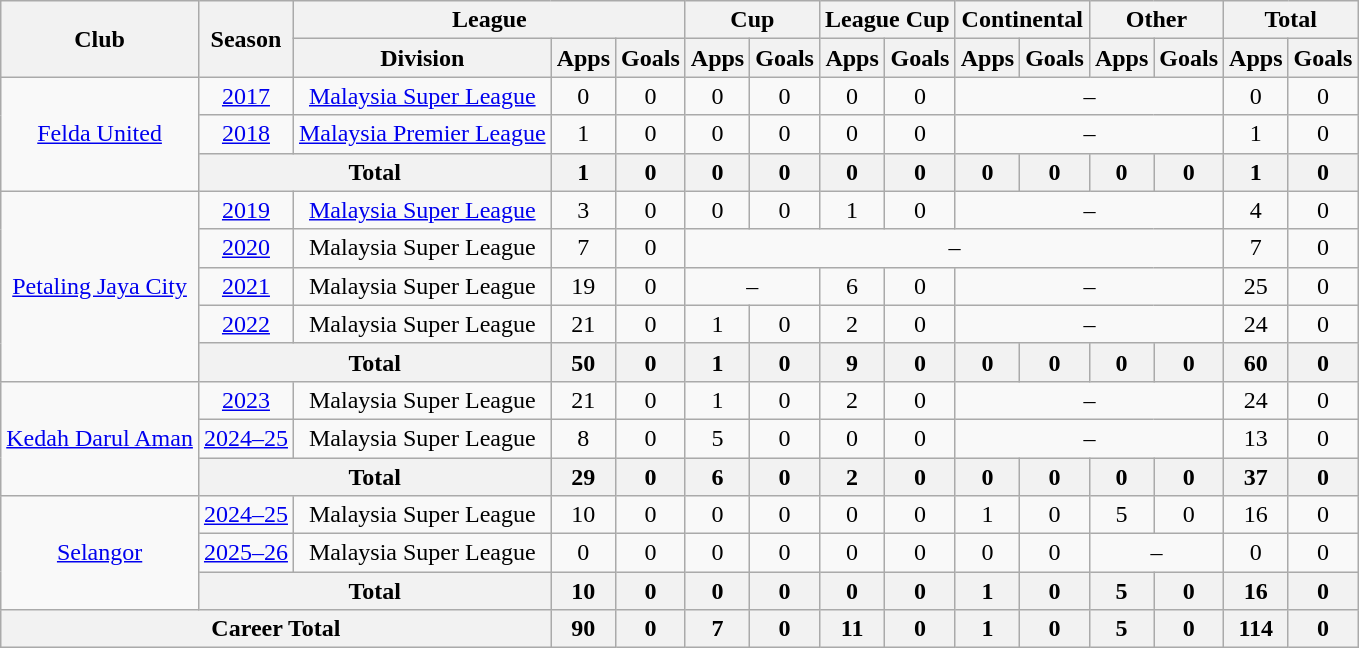<table class=wikitable style="text-align:center">
<tr>
<th rowspan=2>Club</th>
<th rowspan=2>Season</th>
<th colspan=3>League</th>
<th colspan=2>Cup</th>
<th colspan=2>League Cup</th>
<th colspan=2>Continental</th>
<th colspan=2>Other</th>
<th colspan=2>Total</th>
</tr>
<tr>
<th>Division</th>
<th>Apps</th>
<th>Goals</th>
<th>Apps</th>
<th>Goals</th>
<th>Apps</th>
<th>Goals</th>
<th>Apps</th>
<th>Goals</th>
<th>Apps</th>
<th>Goals</th>
<th>Apps</th>
<th>Goals</th>
</tr>
<tr>
<td rowspan=3><a href='#'>Felda United</a></td>
<td><a href='#'>2017</a></td>
<td><a href='#'>Malaysia Super League</a></td>
<td>0</td>
<td>0</td>
<td>0</td>
<td>0</td>
<td>0</td>
<td>0</td>
<td colspan=4>–</td>
<td>0</td>
<td>0</td>
</tr>
<tr>
<td><a href='#'>2018</a></td>
<td><a href='#'>Malaysia Premier League</a></td>
<td>1</td>
<td>0</td>
<td>0</td>
<td>0</td>
<td>0</td>
<td>0</td>
<td colspan=4>–</td>
<td>1</td>
<td>0</td>
</tr>
<tr>
<th colspan="2">Total</th>
<th>1</th>
<th>0</th>
<th>0</th>
<th>0</th>
<th>0</th>
<th>0</th>
<th>0</th>
<th>0</th>
<th>0</th>
<th>0</th>
<th>1</th>
<th>0</th>
</tr>
<tr>
<td rowspan=5><a href='#'>Petaling Jaya City</a></td>
<td><a href='#'>2019</a></td>
<td><a href='#'>Malaysia Super League</a></td>
<td>3</td>
<td>0</td>
<td>0</td>
<td>0</td>
<td>1</td>
<td>0</td>
<td colspan=4>–</td>
<td>4</td>
<td>0</td>
</tr>
<tr>
<td><a href='#'>2020</a></td>
<td>Malaysia Super League</td>
<td>7</td>
<td>0</td>
<td colspan=8>–</td>
<td>7</td>
<td>0</td>
</tr>
<tr>
<td><a href='#'>2021</a></td>
<td>Malaysia Super League</td>
<td>19</td>
<td>0</td>
<td colspan=2>–</td>
<td>6</td>
<td>0</td>
<td colspan=4>–</td>
<td>25</td>
<td>0</td>
</tr>
<tr>
<td><a href='#'>2022</a></td>
<td>Malaysia Super League</td>
<td>21</td>
<td>0</td>
<td>1</td>
<td>0</td>
<td>2</td>
<td>0</td>
<td colspan=4>–</td>
<td>24</td>
<td>0</td>
</tr>
<tr>
<th colspan="2">Total</th>
<th>50</th>
<th>0</th>
<th>1</th>
<th>0</th>
<th>9</th>
<th>0</th>
<th>0</th>
<th>0</th>
<th>0</th>
<th>0</th>
<th>60</th>
<th>0</th>
</tr>
<tr>
<td rowspan=3><a href='#'>Kedah Darul Aman</a></td>
<td><a href='#'>2023</a></td>
<td>Malaysia Super League</td>
<td>21</td>
<td>0</td>
<td>1</td>
<td>0</td>
<td>2</td>
<td>0</td>
<td colspan=4>–</td>
<td>24</td>
<td>0</td>
</tr>
<tr>
<td><a href='#'>2024–25</a></td>
<td>Malaysia Super League</td>
<td>8</td>
<td>0</td>
<td>5</td>
<td>0</td>
<td>0</td>
<td>0</td>
<td colspan=4>–</td>
<td>13</td>
<td>0</td>
</tr>
<tr>
<th colspan="2">Total</th>
<th>29</th>
<th>0</th>
<th>6</th>
<th>0</th>
<th>2</th>
<th>0</th>
<th>0</th>
<th>0</th>
<th>0</th>
<th>0</th>
<th>37</th>
<th>0</th>
</tr>
<tr>
<td rowspan=3><a href='#'>Selangor</a></td>
<td><a href='#'>2024–25</a></td>
<td>Malaysia Super League</td>
<td>10</td>
<td>0</td>
<td>0</td>
<td>0</td>
<td>0</td>
<td>0</td>
<td>1</td>
<td>0</td>
<td>5</td>
<td>0</td>
<td>16</td>
<td>0</td>
</tr>
<tr>
<td><a href='#'>2025–26</a></td>
<td>Malaysia Super League</td>
<td>0</td>
<td>0</td>
<td>0</td>
<td>0</td>
<td>0</td>
<td>0</td>
<td>0</td>
<td>0</td>
<td colspan=2>–</td>
<td>0</td>
<td>0</td>
</tr>
<tr>
<th colspan="2">Total</th>
<th>10</th>
<th>0</th>
<th>0</th>
<th>0</th>
<th>0</th>
<th>0</th>
<th>1</th>
<th>0</th>
<th>5</th>
<th>0</th>
<th>16</th>
<th>0</th>
</tr>
<tr>
<th colspan="3">Career Total</th>
<th>90</th>
<th>0</th>
<th>7</th>
<th>0</th>
<th>11</th>
<th>0</th>
<th>1</th>
<th>0</th>
<th>5</th>
<th>0</th>
<th>114</th>
<th>0</th>
</tr>
</table>
